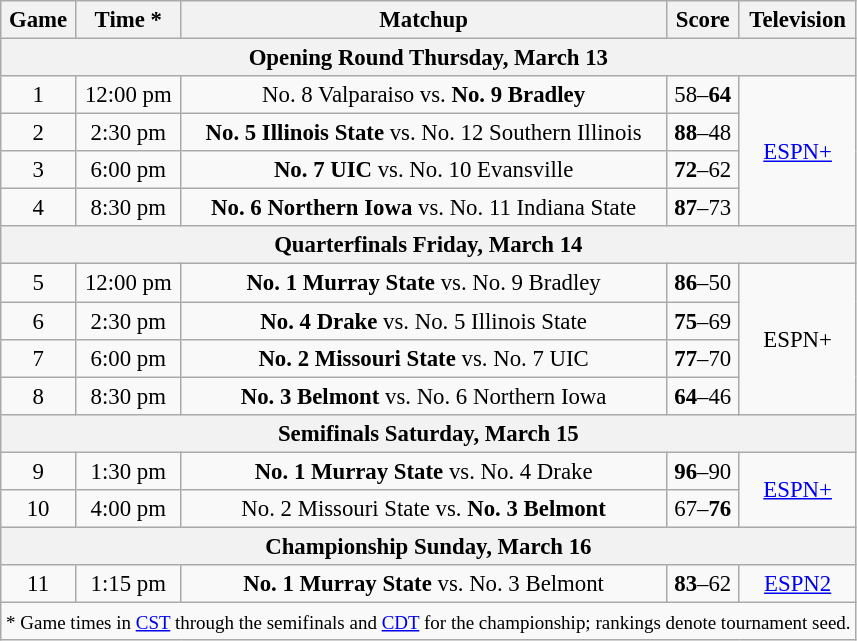<table class="wikitable" style="font-size: 95%">
<tr>
<th>Game</th>
<th>Time *</th>
<th>Matchup</th>
<th>Score</th>
<th>Television</th>
</tr>
<tr>
<th colspan="5">Opening Round  Thursday, March 13</th>
</tr>
<tr>
<td align="center">1</td>
<td align="center">12:00 pm</td>
<td align="center">No. 8 Valparaiso vs. <strong>No. 9 Bradley</strong></td>
<td align="center">58–<strong>64</strong></td>
<td rowspan="4" align="center"><a href='#'>ESPN+</a></td>
</tr>
<tr>
<td align="center">2</td>
<td align="center">2:30 pm</td>
<td align="center"><strong>No. 5 Illinois State</strong> vs. No. 12 Southern Illinois</td>
<td align="center"><strong>88</strong>–48</td>
</tr>
<tr>
<td align="center">3</td>
<td align="center">6:00 pm</td>
<td align="center"><strong>No. 7 UIC</strong> vs. No. 10 Evansville</td>
<td align="center"><strong>72</strong>–62</td>
</tr>
<tr>
<td align="center">4</td>
<td align="center">8:30 pm</td>
<td align="center"><strong>No. 6 Northern Iowa</strong> vs. No. 11 Indiana State</td>
<td align="center"><strong>87</strong>–73</td>
</tr>
<tr>
<th colspan="5">Quarterfinals  Friday, March 14</th>
</tr>
<tr>
<td align="center">5</td>
<td align="center">12:00 pm</td>
<td align="center"><strong>No. 1 Murray State</strong> vs. No. 9 Bradley</td>
<td align="center"><strong>86</strong>–50</td>
<td rowspan="4" align="center">ESPN+</td>
</tr>
<tr>
<td align="center">6</td>
<td align="center">2:30 pm</td>
<td align="center"><strong>No. 4 Drake</strong> vs. No. 5 Illinois State</td>
<td align="center"><strong>75</strong>–69</td>
</tr>
<tr>
<td align="center">7</td>
<td align="center">6:00 pm</td>
<td align="center"><strong>No. 2 Missouri State</strong> vs. No. 7 UIC</td>
<td align="center"><strong>77</strong>–70</td>
</tr>
<tr>
<td align="center">8</td>
<td align="center">8:30 pm</td>
<td align="center"><strong>No. 3 Belmont</strong> vs. No. 6 Northern Iowa</td>
<td align="center"><strong>64</strong>–46</td>
</tr>
<tr>
<th colspan="5">Semifinals  Saturday, March 15</th>
</tr>
<tr>
<td align="center">9</td>
<td align="center">1:30 pm</td>
<td align="center"><strong>No. 1 Murray State</strong> vs. No. 4 Drake</td>
<td align="center"><strong>96</strong>–90</td>
<td rowspan="2" align="center"><a href='#'>ESPN+</a></td>
</tr>
<tr>
<td align="center">10</td>
<td align="center">4:00 pm</td>
<td align="center">No. 2 Missouri State vs. <strong>No. 3 Belmont</strong></td>
<td align="center">67–<strong>76</strong></td>
</tr>
<tr>
<th colspan="5">Championship  Sunday, March 16</th>
</tr>
<tr>
<td align="center">11</td>
<td align="center">1:15 pm</td>
<td align="center"><strong>No. 1 Murray State</strong> vs. No. 3 Belmont</td>
<td align="center"><strong>83</strong>–62</td>
<td align="center"><a href='#'>ESPN2</a></td>
</tr>
<tr>
<td colspan="5"><small>* Game times in <a href='#'>CST</a> through the semifinals and <a href='#'>CDT</a> for the championship; rankings denote tournament seed.</small></td>
</tr>
</table>
